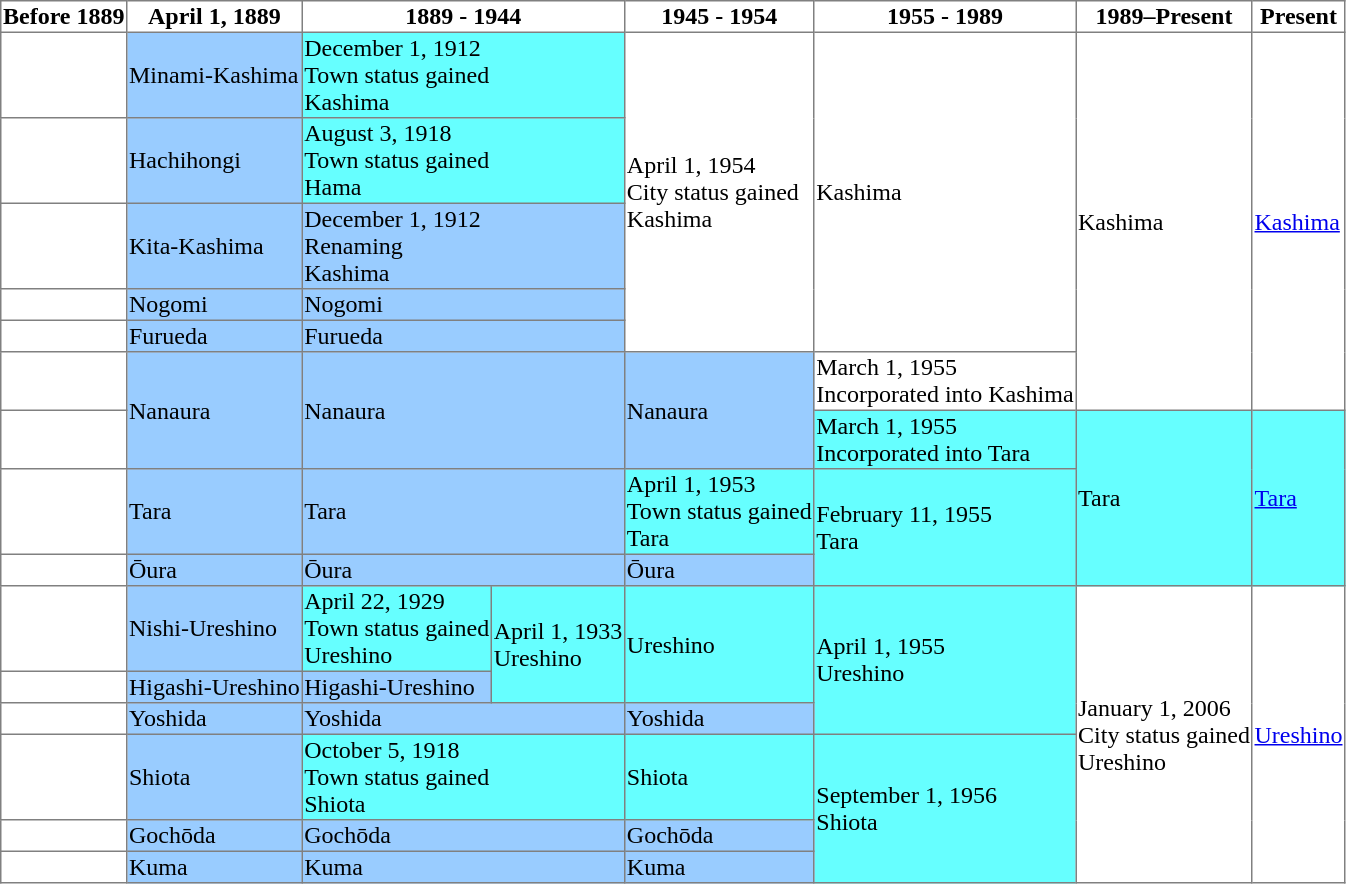<table border="1" cellspacing="0" style="border-collapse:collapse" style="font-size:x-small">
<tr>
<th>Before 1889</th>
<th>April 1, 1889</th>
<th colspan="2">1889 - 1944</th>
<th>1945 - 1954</th>
<th>1955 - 1989</th>
<th>1989–Present</th>
<th>Present</th>
</tr>
<tr>
<th><br></th>
<td bgcolor="#99CCFF">Minami-Kashima</td>
<td colspan="2" bgcolor="#66FFFF">December 1, 1912<br>Town status gained<br>Kashima</td>
<td rowspan="5">April 1, 1954<br>City status gained<br>Kashima</td>
<td rowspan="5">Kashima</td>
<td rowspan="6">Kashima</td>
<td rowspan="6"><a href='#'>Kashima</a></td>
</tr>
<tr>
<th><br></th>
<td bgcolor="#99CCFF">Hachihongi</td>
<td colspan="2" bgcolor="#66FFFF">August 3, 1918<br>Town status gained<br>Hama</td>
</tr>
<tr>
<th><br></th>
<td bgcolor="#99CCFF">Kita-Kashima</td>
<td colspan="2" bgcolor="#99CCFF">December 1, 1912<br>Renaming<br>Kashima</td>
</tr>
<tr>
<th><br></th>
<td bgcolor="#99CCFF">Nogomi</td>
<td colspan="2" bgcolor="#99CCFF">Nogomi</td>
</tr>
<tr>
<th><br></th>
<td bgcolor="#99CCFF">Furueda</td>
<td colspan="2" bgcolor="#99CCFF">Furueda</td>
</tr>
<tr>
<th><br></th>
<td rowspan="2" bgcolor="#99CCFF">Nanaura</td>
<td rowspan="2" colspan="2" bgcolor="#99CCFF">Nanaura</td>
<td rowspan="2" bgcolor="#99CCFF">Nanaura</td>
<td>March 1, 1955<br>Incorporated into Kashima</td>
</tr>
<tr>
<th><br></th>
<td bgcolor="#66FFFF">March 1, 1955<br>Incorporated into Tara</td>
<td rowspan="3" bgcolor="#66FFFF">Tara</td>
<td rowspan="3" bgcolor="#66FFFF"><a href='#'>Tara</a></td>
</tr>
<tr>
<th><br></th>
<td bgcolor="#99CCFF">Tara</td>
<td colspan="2" bgcolor="#99CCFF">Tara</td>
<td bgcolor="#66FFFF">April 1, 1953<br>Town status gained<br>Tara</td>
<td rowspan="2" bgcolor="#66FFFF">February 11, 1955<br>Tara</td>
</tr>
<tr>
<th><br></th>
<td bgcolor="#99CCFF">Ōura</td>
<td colspan="2" bgcolor="#99CCFF">Ōura</td>
<td bgcolor="#99CCFF">Ōura</td>
</tr>
<tr>
<th><br></th>
<td bgcolor="#99CCFF">Nishi-Ureshino</td>
<td bgcolor="#66FFFF">April 22, 1929<br>Town status gained<br>Ureshino</td>
<td rowspan="2" bgcolor="#66FFFF">April 1, 1933<br>Ureshino</td>
<td rowspan="2" bgcolor="#66FFFF">Ureshino</td>
<td rowspan="3" bgcolor="#66FFFF">April 1, 1955<br>Ureshino</td>
<td rowspan="6">January 1, 2006<br>City status gained<br>Ureshino</td>
<td rowspan="6"><a href='#'>Ureshino</a></td>
</tr>
<tr>
<th><br></th>
<td bgcolor="#99CCFF">Higashi-Ureshino</td>
<td bgcolor="#99CCFF">Higashi-Ureshino</td>
</tr>
<tr>
<th><br></th>
<td bgcolor="#99CCFF">Yoshida</td>
<td colspan="2" bgcolor="#99CCFF">Yoshida</td>
<td bgcolor="#99CCFF">Yoshida</td>
</tr>
<tr>
<th><br></th>
<td bgcolor="#99CCFF">Shiota</td>
<td colspan="2" bgcolor="#66FFFF">October 5, 1918<br>Town status gained<br>Shiota</td>
<td bgcolor="#66FFFF">Shiota</td>
<td rowspan="3" bgcolor="#66FFFF">September 1, 1956<br>Shiota</td>
</tr>
<tr>
<th><br></th>
<td bgcolor="#99CCFF">Gochōda</td>
<td colspan="2" bgcolor="#99CCFF">Gochōda</td>
<td bgcolor="#99CCFF">Gochōda</td>
</tr>
<tr>
<th><br></th>
<td bgcolor="#99CCFF">Kuma</td>
<td colspan="2" bgcolor="#99CCFF">Kuma</td>
<td bgcolor="#99CCFF">Kuma</td>
</tr>
</table>
